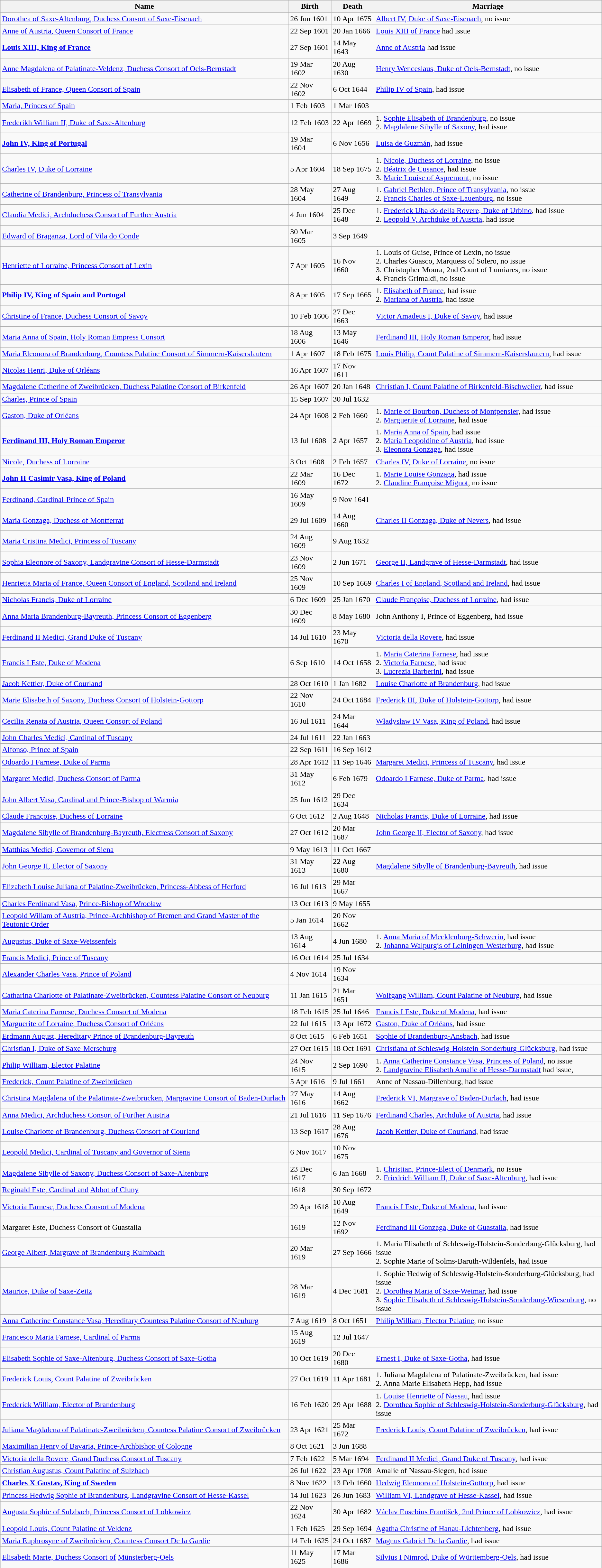<table class="wikitable mw-collapsible mw-collapsed">
<tr>
<th>Name</th>
<th>Birth</th>
<th>Death</th>
<th>Marriage</th>
</tr>
<tr>
<td><a href='#'>Dorothea of Saxe-Altenburg, Duchess Consort of Saxe-Eisenach</a></td>
<td>26 Jun 1601</td>
<td>10 Apr 1675</td>
<td><a href='#'>Albert IV, Duke of Saxe-Eisenach</a>, no issue</td>
</tr>
<tr>
<td><a href='#'>Anne of Austria, Queen Consort of France</a></td>
<td>22 Sep 1601</td>
<td>20 Jan 1666</td>
<td><a href='#'>Louis XIII of France</a> had issue</td>
</tr>
<tr>
<td><a href='#'><strong>Louis XIII, King of France</strong></a></td>
<td>27 Sep 1601</td>
<td>14 May 1643</td>
<td><a href='#'>Anne of Austria</a> had issue</td>
</tr>
<tr>
<td><a href='#'>Anne Magdalena of Palatinate-Veldenz, Duchess Consort of Oels-Bernstadt</a></td>
<td>19 Mar 1602</td>
<td>20 Aug 1630</td>
<td><a href='#'>Henry Wenceslaus, Duke of Oels-Bernstadt</a>, no issue</td>
</tr>
<tr>
<td><a href='#'>Elisabeth of France, Queen Consort of Spain</a></td>
<td>22 Nov 1602</td>
<td>6 Oct 1644</td>
<td><a href='#'>Philip IV of Spain</a>, had issue</td>
</tr>
<tr>
<td><a href='#'>Maria, Princes of Spain</a></td>
<td>1 Feb 1603</td>
<td>1 Mar 1603</td>
<td></td>
</tr>
<tr>
<td><a href='#'>Frederikh William II, Duke of Saxe-Altenburg</a></td>
<td>12 Feb 1603</td>
<td>22 Apr 1669</td>
<td>1. <a href='#'>Sophie Elisabeth of Brandenburg</a>, no issue<br>2. <a href='#'>Magdalene Sibylle of Saxony</a>, had issue</td>
</tr>
<tr>
<td><a href='#'><strong>John IV, King of Portugal</strong></a></td>
<td>19 Mar 1604</td>
<td>6 Nov 1656</td>
<td><a href='#'>Luisa de Guzmán</a>, had issue</td>
</tr>
<tr>
<td><a href='#'>Charles IV, Duke of Lorraine</a></td>
<td>5 Apr 1604</td>
<td>18 Sep 1675</td>
<td>1. <a href='#'>Nicole, Duchess of Lorraine</a>, no issue<br>2. <a href='#'>Béatrix de Cusance</a>, had issue<br>3. <a href='#'>Marie Louise of Aspremont</a>, no issue</td>
</tr>
<tr>
<td><a href='#'>Catherine of Brandenburg, Princess of Transylvania</a></td>
<td>28 May 1604</td>
<td>27 Aug 1649</td>
<td>1. <a href='#'>Gabriel Bethlen, Prince of Transylvania</a>, no issue<br>2. <a href='#'>Francis Charles of Saxe-Lauenburg</a>, no issue</td>
</tr>
<tr>
<td><a href='#'>Claudia Medici, Archduchess Consort of Further Austria</a></td>
<td>4 Jun 1604</td>
<td>25 Dec 1648</td>
<td>1. <a href='#'>Frederick Ubaldo della Rovere, Duke of Urbino</a>, had issue<br>2. <a href='#'>Leopold V, Archduke of Austria</a>, had issue</td>
</tr>
<tr>
<td><a href='#'>Edward of Braganza, Lord of Vila do Conde</a></td>
<td>30 Mar 1605</td>
<td>3 Sep 1649</td>
<td></td>
</tr>
<tr>
<td><a href='#'>Henriette of Lorraine, Princess Consort of Lexin</a></td>
<td>7 Apr 1605</td>
<td>16 Nov 1660</td>
<td>1. Louis of Guise, Prince of Lexin, no issue<br>2. Charles Guasco, Marquess of Solero, no issue<br>3. Christopher Moura, 2nd Count of Lumiares, no issue<br>4. Francis Grimaldi, no issue</td>
</tr>
<tr>
<td><strong><a href='#'>Philip IV, King of Spain and Portugal</a></strong></td>
<td>8 Apr 1605</td>
<td>17 Sep 1665</td>
<td>1. <a href='#'>Elisabeth of France</a>, had issue<br>2. <a href='#'>Mariana of Austria</a>, had issue</td>
</tr>
<tr>
<td><a href='#'>Christine of France, Duchess Consort of Savoy</a></td>
<td>10 Feb 1606</td>
<td>27 Dec 1663</td>
<td><a href='#'>Victor Amadeus I, Duke of Savoy</a>, had issue</td>
</tr>
<tr>
<td><a href='#'>Maria Anna of Spain, Holy Roman Empress Consort</a></td>
<td>18 Aug 1606</td>
<td>13 May 1646</td>
<td><a href='#'>Ferdinand III, Holy Roman Emperor</a>, had issue</td>
</tr>
<tr>
<td><a href='#'>Maria Eleonora of Brandenburg, Countess Palatine Consort of Simmern-Kaiserslautern</a></td>
<td>1 Apr 1607</td>
<td>18 Feb 1675</td>
<td><a href='#'>Louis Philip, Count Palatine of Simmern-Kaiserslautern</a>, had issue</td>
</tr>
<tr>
<td><a href='#'>Nicolas Henri, Duke of Orléans</a></td>
<td>16 Apr 1607</td>
<td>17 Nov 1611</td>
<td></td>
</tr>
<tr>
<td><a href='#'>Magdalene Catherine of Zweibrücken, Duchess Palatine Consort of Birkenfeld</a></td>
<td>26 Apr 1607</td>
<td>20 Jan 1648</td>
<td><a href='#'>Christian I, Count Palatine of Birkenfeld-Bischweiler</a>, had issue</td>
</tr>
<tr>
<td><a href='#'>Charles, Prince of Spain</a></td>
<td>15 Sep 1607</td>
<td>30 Jul 1632</td>
<td></td>
</tr>
<tr>
<td><a href='#'>Gaston, Duke of Orléans</a></td>
<td>24 Apr 1608</td>
<td>2 Feb 1660</td>
<td>1. <a href='#'>Marie of Bourbon, Duchess of Montpensier</a>, had issue<br>2. <a href='#'>Marguerite of Lorraine</a>, had issue</td>
</tr>
<tr>
<td><strong><a href='#'>Ferdinand III, Holy Roman Emperor</a></strong></td>
<td>13 Jul 1608</td>
<td>2 Apr 1657</td>
<td>1. <a href='#'>Maria Anna of Spain</a>, had issue<br>2. <a href='#'>Maria Leopoldine of Austria</a>, had issue<br>3. <a href='#'>Eleonora Gonzaga</a>, had issue</td>
</tr>
<tr>
<td><a href='#'>Nicole, Duchess of Lorraine</a></td>
<td>3 Oct 1608</td>
<td>2 Feb 1657</td>
<td><a href='#'>Charles IV, Duke of Lorraine</a>, no issue</td>
</tr>
<tr>
<td><strong><a href='#'>John II Casimir Vasa, King of Poland</a></strong></td>
<td>22 Mar 1609</td>
<td>16 Dec 1672</td>
<td>1. <a href='#'>Marie Louise Gonzaga</a>, had issue<br>2. <a href='#'>Claudine Françoise Mignot</a>, no issue</td>
</tr>
<tr>
<td><a href='#'>Ferdinand, Cardinal-Prince of Spain</a></td>
<td>16 May 1609</td>
<td>9 Nov 1641</td>
<td></td>
</tr>
<tr>
<td><a href='#'>Maria Gonzaga, Duchess of Montferrat</a></td>
<td>29 Jul 1609</td>
<td>14 Aug 1660</td>
<td><a href='#'>Charles II Gonzaga, Duke of Nevers</a>, had issue</td>
</tr>
<tr>
<td><a href='#'>Maria Cristina Medici, Princess of Tuscany</a></td>
<td>24 Aug 1609</td>
<td>9 Aug 1632</td>
<td></td>
</tr>
<tr>
<td><a href='#'>Sophia Eleonore of Saxony, Landgravine Consort of Hesse-Darmstadt</a></td>
<td>23 Nov 1609</td>
<td>2 Jun 1671</td>
<td><a href='#'>George II, Landgrave of Hesse-Darmstadt</a>, had issue</td>
</tr>
<tr>
<td><a href='#'>Henrietta Maria of France, Queen Consort of England, Scotland and Ireland</a></td>
<td>25 Nov 1609</td>
<td>10 Sep 1669</td>
<td><a href='#'>Charles I of England, Scotland and Ireland</a>, had issue</td>
</tr>
<tr>
<td><a href='#'>Nicholas Francis, Duke of Lorraine</a></td>
<td>6 Dec 1609</td>
<td>25 Jan 1670</td>
<td><a href='#'>Claude Françoise, Duchess of Lorraine</a>, had issue</td>
</tr>
<tr>
<td><a href='#'>Anna Maria Brandenburg-Bayreuth, Princess Consort of Eggenberg</a></td>
<td>30 Dec 1609</td>
<td>8 May 1680</td>
<td>John Anthony I, Prince of Eggenberg, had issue</td>
</tr>
<tr>
<td><a href='#'>Ferdinand II Medici, Grand Duke of Tuscany</a></td>
<td>14 Jul 1610</td>
<td>23 May 1670</td>
<td><a href='#'>Victoria della Rovere</a>, had issue</td>
</tr>
<tr>
<td><a href='#'>Francis I Este, Duke of Modena</a></td>
<td>6 Sep 1610</td>
<td>14 Oct 1658</td>
<td>1. <a href='#'>Maria Caterina Farnese</a>, had issue<br>2. <a href='#'>Victoria Farnese</a>, had issue<br>3. <a href='#'>Lucrezia Barberini</a>, had issue</td>
</tr>
<tr>
<td><a href='#'>Jacob Kettler, Duke of Courland</a></td>
<td>28 Oct 1610</td>
<td>1 Jan 1682</td>
<td><a href='#'>Louise Charlotte of Brandenburg</a>, had issue</td>
</tr>
<tr>
<td><a href='#'>Marie Elisabeth of Saxony, Duchess Consort of Holstein-Gottorp</a></td>
<td>22 Nov 1610</td>
<td>24 Oct 1684</td>
<td><a href='#'>Frederick III, Duke of Holstein-Gottorp</a>, had issue</td>
</tr>
<tr>
<td><a href='#'>Cecilia Renata of Austria, Queen Consort of Poland</a></td>
<td>16 Jul 1611</td>
<td>24 Mar 1644</td>
<td><a href='#'>Władysław IV Vasa, King of Poland</a>, had issue</td>
</tr>
<tr>
<td><a href='#'>John Charles Medici, Cardinal of Tuscany</a></td>
<td>24 Jul 1611</td>
<td>22 Jan 1663</td>
<td></td>
</tr>
<tr>
<td><a href='#'>Alfonso, Prince of Spain</a></td>
<td>22 Sep 1611</td>
<td>16 Sep 1612</td>
<td></td>
</tr>
<tr>
<td><a href='#'>Odoardo I Farnese, Duke of Parma</a></td>
<td>28 Apr 1612</td>
<td>11 Sep 1646</td>
<td><a href='#'>Margaret Medici, Princess of Tuscany</a>, had issue</td>
</tr>
<tr>
<td><a href='#'>Margaret Medici, Duchess Consort of Parma</a></td>
<td>31 May 1612</td>
<td>6 Feb 1679</td>
<td><a href='#'>Odoardo I Farnese, Duke of Parma</a>, had issue</td>
</tr>
<tr>
<td><a href='#'>John Albert Vasa, Cardinal and Prince-Bishop of Warmia</a></td>
<td>25 Jun 1612</td>
<td>29 Dec 1634</td>
<td></td>
</tr>
<tr>
<td><a href='#'>Claude Françoise, Duchess of Lorraine</a></td>
<td>6 Oct 1612</td>
<td>2 Aug 1648</td>
<td><a href='#'>Nicholas Francis, Duke of Lorraine</a>, had issue</td>
</tr>
<tr>
<td><a href='#'>Magdalene Sibylle of Brandenburg-Bayreuth, Electress Consort of Saxony</a></td>
<td>27 Oct 1612</td>
<td>20 Mar 1687</td>
<td><a href='#'>John George II, Elector of Saxony</a>, had issue</td>
</tr>
<tr>
<td><a href='#'>Matthias Medici, Governor of Siena</a></td>
<td>9 May 1613</td>
<td>11 Oct 1667</td>
<td></td>
</tr>
<tr>
<td><a href='#'>John George II, Elector of Saxony</a></td>
<td>31 May 1613</td>
<td>22 Aug 1680</td>
<td><a href='#'>Magdalene Sibylle of Brandenburg-Bayreuth</a>, had issue</td>
</tr>
<tr>
<td><a href='#'>Elizabeth Louise Juliana of Palatine-Zweibrücken, Princess-Abbess of Herford</a></td>
<td>16 Jul 1613</td>
<td>29 Mar 1667</td>
<td></td>
</tr>
<tr>
<td><a href='#'>Charles Ferdinand Vasa</a>, <a href='#'>Prince-Bishop of Wrocław</a></td>
<td>13 Oct 1613</td>
<td>9 May 1655</td>
<td></td>
</tr>
<tr>
<td><a href='#'>Leopold Wiliam of Austria, Prince-Archbishop of Bremen and Grand Master of the Teutonic Order</a></td>
<td>5 Jan 1614</td>
<td>20 Nov 1662</td>
<td></td>
</tr>
<tr>
<td><a href='#'>Augustus, Duke of Saxe-Weissenfels</a></td>
<td>13 Aug 1614</td>
<td>4 Jun 1680</td>
<td>1. <a href='#'>Anna Maria of Mecklenburg-Schwerin</a>, had issue<br>2. <a href='#'>Johanna Walpurgis of Leiningen-Westerburg</a>, had issue</td>
</tr>
<tr>
<td><a href='#'>Francis Medici, Prince of Tuscany</a></td>
<td>16 Oct 1614</td>
<td>25 Jul 1634</td>
<td></td>
</tr>
<tr>
<td><a href='#'>Alexander Charles Vasa, Prince of Poland</a></td>
<td>4 Nov 1614</td>
<td>19 Nov 1634</td>
<td></td>
</tr>
<tr>
<td><a href='#'>Catharina Charlotte of Palatinate-Zweibrücken, Countess Palatine Consort of Neuburg</a></td>
<td>11 Jan 1615</td>
<td>21 Mar 1651</td>
<td><a href='#'>Wolfgang William, Count Palatine of Neuburg</a>, had issue</td>
</tr>
<tr>
<td><a href='#'>Maria Caterina Farnese, Duchess Consort of Modena</a></td>
<td>18 Feb 1615</td>
<td>25 Jul 1646</td>
<td><a href='#'>Francis I Este, Duke of Modena</a>, had issue</td>
</tr>
<tr>
<td><a href='#'>Marguerite of Lorraine, Duchess Consort of Orléans</a></td>
<td>22 Jul 1615</td>
<td>13 Apr 1672</td>
<td><a href='#'>Gaston, Duke of Orléans</a>, had issue</td>
</tr>
<tr>
<td><a href='#'>Erdmann August, Hereditary Prince of Brandenburg-Bayreuth</a></td>
<td>8 Oct 1615</td>
<td>6 Feb 1651</td>
<td><a href='#'>Sophie of Brandenburg-Ansbach</a>, had issue</td>
</tr>
<tr>
<td><a href='#'>Christian I, Duke of Saxe-Merseburg</a></td>
<td>27 Oct 1615</td>
<td>18 Oct 1691</td>
<td><a href='#'>Christiana of Schleswig-Holstein-Sonderburg-Glücksburg</a>, had issue</td>
</tr>
<tr>
<td><a href='#'>Philip William, Elector Palatine</a></td>
<td>24 Nov 1615</td>
<td>2 Sep 1690</td>
<td>1. <a href='#'>Anna Catherine Constance Vasa, Princess of Poland</a>, no issue<br>2. <a href='#'>Landgravine Elisabeth Amalie of Hesse-Darmstadt</a> had issue,</td>
</tr>
<tr>
<td><a href='#'>Frederick, Count Palatine of Zweibrücken</a></td>
<td>5 Apr 1616</td>
<td>9 Jul 1661</td>
<td>Anne of Nassau-Dillenburg, had issue</td>
</tr>
<tr>
<td><a href='#'>Christina Magdalena of the Palatinate-Zweibrücken, Margravine Consort of Baden-Durlach</a></td>
<td>27 May 1616</td>
<td>14 Aug 1662</td>
<td><a href='#'>Frederick VI, Margrave of Baden-Durlach</a>, had issue</td>
</tr>
<tr>
<td><a href='#'>Anna Medici, Archduchess Consort of Further Austria</a></td>
<td>21 Jul 1616</td>
<td>11 Sep 1676</td>
<td><a href='#'>Ferdinand Charles, Archduke of Austria</a>, had issue</td>
</tr>
<tr>
<td><a href='#'>Louise Charlotte of Brandenburg, Duchess Consort of Courland</a></td>
<td>13 Sep 1617</td>
<td>28 Aug 1676</td>
<td><a href='#'>Jacob Kettler, Duke of Courland</a>, had issue</td>
</tr>
<tr>
<td><a href='#'>Leopold Medici, Cardinal of Tuscany and Governor of Siena</a></td>
<td>6 Nov 1617</td>
<td>10 Nov 1675</td>
<td></td>
</tr>
<tr>
<td><a href='#'>Magdalene Sibylle of Saxony, Duchess Consort of Saxe-Altenburg</a></td>
<td>23 Dec 1617</td>
<td>6 Jan 1668</td>
<td>1. <a href='#'>Christian, Prince-Elect of Denmark</a>, no issue<br>2. <a href='#'>Friedrich William II, Duke of Saxe-Altenburg</a>, had issue</td>
</tr>
<tr>
<td><a href='#'>Reginald Este, Cardinal and</a> <a href='#'>Abbot of Cluny</a></td>
<td>1618</td>
<td>30 Sep 1672</td>
<td></td>
</tr>
<tr>
<td><a href='#'>Victoria Farnese, Duchess Consort of Modena</a></td>
<td>29 Apr 1618</td>
<td>10 Aug 1649</td>
<td><a href='#'>Francis I Este, Duke of Modena</a>, had issue</td>
</tr>
<tr>
<td>Margaret Este, Duchess Consort of Guastalla</td>
<td>1619</td>
<td>12 Nov 1692</td>
<td><a href='#'>Ferdinand III Gonzaga, Duke of Guastalla</a>, had issue</td>
</tr>
<tr>
<td><a href='#'>George Albert, Margrave of Brandenburg-Kulmbach</a></td>
<td>20 Mar 1619</td>
<td>27 Sep 1666</td>
<td>1. Maria Elisabeth of Schleswig-Holstein-Sonderburg-Glücksburg, had issue<br>2. Sophie Marie of Solms-Baruth-Wildenfels, had issue</td>
</tr>
<tr>
<td><a href='#'>Maurice, Duke of Saxe-Zeitz</a></td>
<td>28 Mar 1619</td>
<td>4 Dec 1681</td>
<td>1. Sophie Hedwig of Schleswig-Holstein-Sonderburg-Glücksburg, had issue<br>2. <a href='#'>Dorothea Maria of Saxe-Weimar</a>, had issue<br>3. <a href='#'>Sophie Elisabeth of Schleswig-Holstein-Sonderburg-Wiesenburg</a>, no issue</td>
</tr>
<tr>
<td><a href='#'>Anna Catherine Constance Vasa, Hereditary Countess Palatine Consort of Neuburg</a></td>
<td>7 Aug 1619</td>
<td>8 Oct 1651</td>
<td><a href='#'>Philip William, Elector Palatine</a>, no issue</td>
</tr>
<tr>
<td><a href='#'>Francesco Maria Farnese, Cardinal of Parma</a></td>
<td>15 Aug 1619</td>
<td>12 Jul 1647</td>
</tr>
<tr>
<td><a href='#'>Elisabeth Sophie of Saxe-Altenburg, Duchess Consort of Saxe-Gotha</a></td>
<td>10 Oct 1619</td>
<td>20 Dec 1680</td>
<td><a href='#'>Ernest I, Duke of Saxe-Gotha</a>, had issue</td>
</tr>
<tr>
<td><a href='#'>Frederick Louis, Count Palatine of Zweibrücken</a></td>
<td>27 Oct 1619</td>
<td>11 Apr 1681</td>
<td>1. Juliana Magdalena of Palatinate-Zweibrücken, had issue<br>2. Anna Marie Elisabeth Hepp, had issue</td>
</tr>
<tr>
<td><a href='#'>Frederick William, Elector of Brandenburg</a></td>
<td>16 Feb 1620</td>
<td>29 Apr 1688</td>
<td>1. <a href='#'>Louise Henriette of Nassau</a>, had issue<br>2. <a href='#'>Dorothea Sophie of Schleswig-Holstein-Sonderburg-Glücksburg</a>, had issue</td>
</tr>
<tr>
<td><a href='#'>Juliana Magdalena of Palatinate-Zweibrücken, Countess Palatine Consort of Zweibrücken</a></td>
<td>23 Apr 1621</td>
<td>25 Mar 1672</td>
<td><a href='#'>Frederick Louis, Count Palatine of Zweibrücken</a>, had issue</td>
</tr>
<tr>
<td><a href='#'>Maximilian Henry of Bavaria, Prince-Archbishop of Cologne</a></td>
<td>8 Oct 1621</td>
<td>3 Jun 1688</td>
<td></td>
</tr>
<tr>
<td><a href='#'>Victoria della Rovere, Grand Duchess Consort of Tuscany</a></td>
<td>7 Feb 1622</td>
<td>5 Mar 1694</td>
<td><a href='#'>Ferdinand II Medici, Grand Duke of Tuscany</a>, had issue</td>
</tr>
<tr>
<td><a href='#'>Christian Augustus, Count Palatine of Sulzbach</a></td>
<td>26 Jul 1622</td>
<td>23 Apr 1708</td>
<td>Amalie of Nassau-Siegen, had issue</td>
</tr>
<tr>
<td><strong><a href='#'>Charles X Gustav, King of Sweden</a></strong></td>
<td>8 Nov 1622</td>
<td>13 Feb 1660</td>
<td><a href='#'>Hedwig Eleonora of Holstein-Gottorp</a>, had issue</td>
</tr>
<tr>
<td><a href='#'>Princess Hedwig Sophie of Brandenburg, Landgravine Consort of Hesse-Kassel</a></td>
<td>14 Jul 1623</td>
<td>26 Jun 1683</td>
<td><a href='#'>William VI, Landgrave of Hesse-Kassel</a>, had issue</td>
</tr>
<tr>
<td><a href='#'>Augusta Sophie of Sulzbach, Princess Consort of Lobkowicz</a></td>
<td>22 Nov 1624</td>
<td>30 Apr 1682</td>
<td><a href='#'>Václav Eusebius František, 2nd Prince of Lobkowicz</a>, had issue</td>
</tr>
<tr>
<td><a href='#'>Leopold Louis, Count Palatine of Veldenz</a></td>
<td>1 Feb 1625</td>
<td>29 Sep 1694</td>
<td><a href='#'>Agatha Christine of Hanau-Lichtenberg</a>, had issue</td>
</tr>
<tr>
<td><a href='#'>Maria Euphrosyne of Zweibrücken, Countess Consort De la Gardie</a></td>
<td>14 Feb 1625</td>
<td>24 Oct 1687</td>
<td><a href='#'>Magnus Gabriel De la Gardie</a>, had issue</td>
</tr>
<tr>
<td><a href='#'>Elisabeth Marie, Duchess Consort of</a> <a href='#'>Münsterberg-Oels</a></td>
<td>11 May 1625</td>
<td>17 Mar 1686</td>
<td><a href='#'>Silvius I Nimrod, Duke of Württemberg-Oels</a>, had issue</td>
</tr>
</table>
